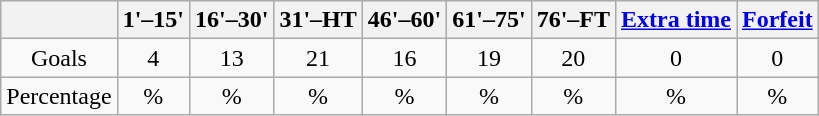<table class="wikitable" style="text-align:center">
<tr>
<th></th>
<th>1'–15'</th>
<th>16'–30'</th>
<th>31'–HT</th>
<th>46'–60'</th>
<th>61'–75'</th>
<th>76'–FT</th>
<th><a href='#'>Extra time</a></th>
<th><a href='#'>Forfeit</a></th>
</tr>
<tr>
<td>Goals</td>
<td>4</td>
<td>13</td>
<td>21</td>
<td>16</td>
<td>19</td>
<td>20</td>
<td>0</td>
<td>0</td>
</tr>
<tr>
<td>Percentage</td>
<td>%</td>
<td>%</td>
<td>%</td>
<td>%</td>
<td>%</td>
<td>%</td>
<td>%</td>
<td>%</td>
</tr>
</table>
